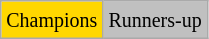<table class="wikitable">
<tr>
<td bgcolor=gold><small>Champions</small></td>
<td bgcolor=silver><small>Runners-up</small></td>
</tr>
</table>
